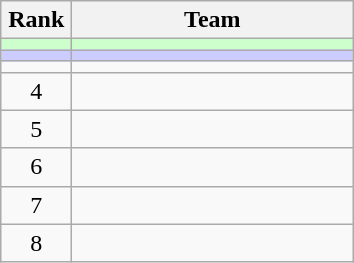<table class="wikitable" style="text-align: center;">
<tr>
<th width=40>Rank</th>
<th width=180>Team</th>
</tr>
<tr bgcolor=ccffcc>
<td></td>
<td align=left></td>
</tr>
<tr bgcolor=ccccff>
<td></td>
<td align=left></td>
</tr>
<tr>
<td></td>
<td align=left></td>
</tr>
<tr>
<td>4</td>
<td align=left></td>
</tr>
<tr>
<td>5</td>
<td align=left></td>
</tr>
<tr>
<td>6</td>
<td align=left></td>
</tr>
<tr>
<td>7</td>
<td align=left></td>
</tr>
<tr>
<td>8</td>
<td align=left></td>
</tr>
</table>
